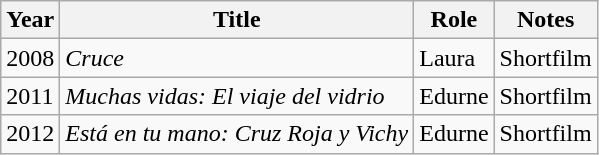<table class="wikitable sortable">
<tr>
<th>Year</th>
<th>Title</th>
<th>Role</th>
<th>Notes</th>
</tr>
<tr>
<td>2008</td>
<td><em>Cruce</em></td>
<td>Laura</td>
<td>Shortfilm</td>
</tr>
<tr>
<td>2011</td>
<td><em>Muchas vidas: El viaje del vidrio</em></td>
<td>Edurne</td>
<td>Shortfilm</td>
</tr>
<tr>
<td>2012</td>
<td><em>Está en tu mano: Cruz Roja y Vichy</em></td>
<td>Edurne</td>
<td>Shortfilm</td>
</tr>
</table>
